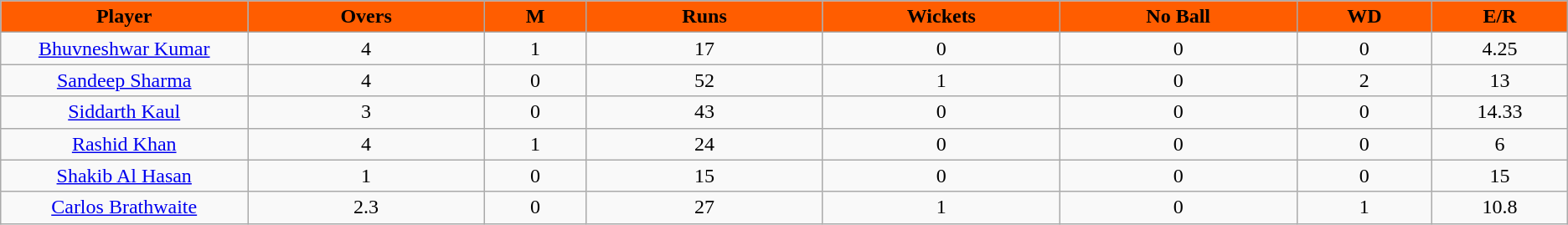<table class="wikitable sortable" style="text-align:center;">
<tr>
<th style="width:7%;background:#FF5D00; color:black;">Player</th>
<th style="width:7%;background:#FF5D00; color:black;">Overs</th>
<th style="width:3%;background:#FF5D00; color:black;">M</th>
<th style="width:7%;background:#FF5D00; color:black;">Runs</th>
<th style="width:7%;background:#FF5D00; color:black;">Wickets</th>
<th style="width:7%;background:#FF5D00; color:black;">No Ball</th>
<th style="width:4%;background:#FF5D00; color:black;">WD</th>
<th style="width:4%;background:#FF5D00; color:black;">E/R</th>
</tr>
<tr>
<td><a href='#'>Bhuvneshwar Kumar</a></td>
<td>4</td>
<td>1</td>
<td>17</td>
<td>0</td>
<td>0</td>
<td>0</td>
<td>4.25</td>
</tr>
<tr>
<td><a href='#'>Sandeep Sharma</a></td>
<td>4</td>
<td>0</td>
<td>52</td>
<td>1</td>
<td>0</td>
<td>2</td>
<td>13</td>
</tr>
<tr>
<td><a href='#'>Siddarth Kaul</a></td>
<td>3</td>
<td>0</td>
<td>43</td>
<td>0</td>
<td>0</td>
<td>0</td>
<td>14.33</td>
</tr>
<tr>
<td><a href='#'>Rashid Khan</a></td>
<td>4</td>
<td>1</td>
<td>24</td>
<td>0</td>
<td>0</td>
<td>0</td>
<td>6</td>
</tr>
<tr>
<td><a href='#'>Shakib Al Hasan</a></td>
<td>1</td>
<td>0</td>
<td>15</td>
<td>0</td>
<td>0</td>
<td>0</td>
<td>15</td>
</tr>
<tr>
<td><a href='#'>Carlos Brathwaite</a></td>
<td>2.3</td>
<td>0</td>
<td>27</td>
<td>1</td>
<td>0</td>
<td>1</td>
<td>10.8</td>
</tr>
</table>
